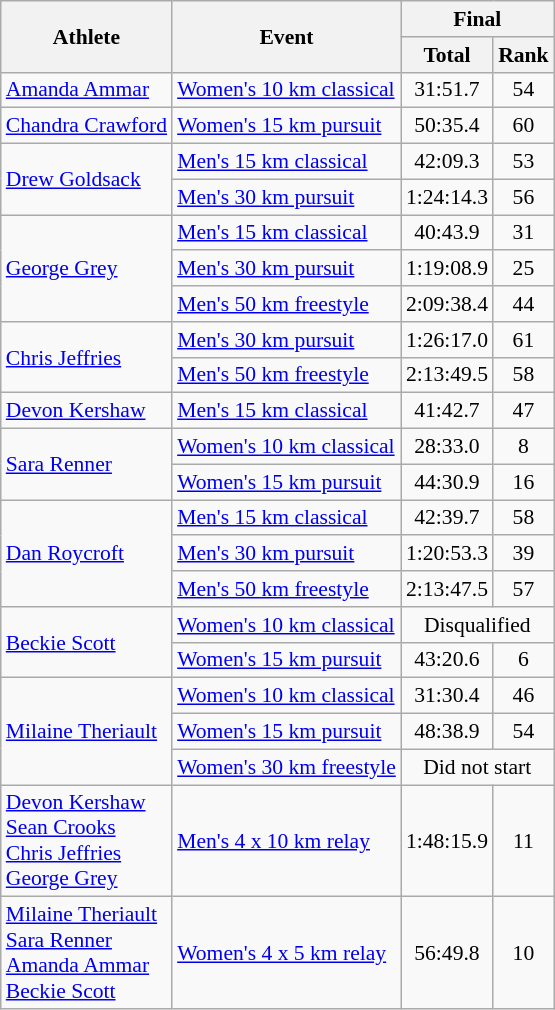<table class="wikitable" style="font-size:90%">
<tr>
<th rowspan="2">Athlete</th>
<th rowspan="2">Event</th>
<th colspan="2">Final</th>
</tr>
<tr>
<th>Total</th>
<th>Rank</th>
</tr>
<tr>
<td><a href='#'>Amanda Ammar</a></td>
<td><a href='#'>Women's 10 km classical</a></td>
<td style="text-align:center;">31:51.7</td>
<td style="text-align:center;">54</td>
</tr>
<tr>
<td><a href='#'>Chandra Crawford</a></td>
<td><a href='#'>Women's 15 km pursuit</a></td>
<td style="text-align:center;">50:35.4</td>
<td style="text-align:center;">60</td>
</tr>
<tr>
<td rowspan=2><a href='#'>Drew Goldsack</a></td>
<td><a href='#'>Men's 15 km classical</a></td>
<td style="text-align:center;">42:09.3</td>
<td style="text-align:center;">53</td>
</tr>
<tr>
<td><a href='#'>Men's 30 km pursuit</a></td>
<td style="text-align:center;">1:24:14.3</td>
<td style="text-align:center;">56</td>
</tr>
<tr>
<td rowspan=3><a href='#'>George Grey</a></td>
<td><a href='#'>Men's 15 km classical</a></td>
<td style="text-align:center;">40:43.9</td>
<td style="text-align:center;">31</td>
</tr>
<tr>
<td><a href='#'>Men's 30 km pursuit</a></td>
<td style="text-align:center;">1:19:08.9</td>
<td style="text-align:center;">25</td>
</tr>
<tr>
<td><a href='#'>Men's 50 km freestyle</a></td>
<td style="text-align:center;">2:09:38.4</td>
<td style="text-align:center;">44</td>
</tr>
<tr>
<td rowspan=2><a href='#'>Chris Jeffries</a></td>
<td><a href='#'>Men's 30 km pursuit</a></td>
<td style="text-align:center;">1:26:17.0</td>
<td style="text-align:center;">61</td>
</tr>
<tr>
<td><a href='#'>Men's 50 km freestyle</a></td>
<td style="text-align:center;">2:13:49.5</td>
<td style="text-align:center;">58</td>
</tr>
<tr>
<td><a href='#'>Devon Kershaw</a></td>
<td><a href='#'>Men's 15 km classical</a></td>
<td style="text-align:center;">41:42.7</td>
<td style="text-align:center;">47</td>
</tr>
<tr>
<td rowspan=2><a href='#'>Sara Renner</a></td>
<td><a href='#'>Women's 10 km classical</a></td>
<td style="text-align:center;">28:33.0</td>
<td style="text-align:center;">8</td>
</tr>
<tr>
<td><a href='#'>Women's 15 km pursuit</a></td>
<td style="text-align:center;">44:30.9</td>
<td style="text-align:center;">16</td>
</tr>
<tr>
<td rowspan=3><a href='#'>Dan Roycroft</a></td>
<td><a href='#'>Men's 15 km classical</a></td>
<td style="text-align:center;">42:39.7</td>
<td style="text-align:center;">58</td>
</tr>
<tr>
<td><a href='#'>Men's 30 km pursuit</a></td>
<td style="text-align:center;">1:20:53.3</td>
<td style="text-align:center;">39</td>
</tr>
<tr>
<td><a href='#'>Men's 50 km freestyle</a></td>
<td style="text-align:center;">2:13:47.5</td>
<td style="text-align:center;">57</td>
</tr>
<tr>
<td rowspan=2><a href='#'>Beckie Scott</a></td>
<td><a href='#'>Women's 10 km classical</a></td>
<td colspan="2" style="text-align:center;">Disqualified</td>
</tr>
<tr>
<td><a href='#'>Women's 15 km pursuit</a></td>
<td style="text-align:center;">43:20.6</td>
<td style="text-align:center;">6</td>
</tr>
<tr>
<td rowspan=3><a href='#'>Milaine Theriault</a></td>
<td><a href='#'>Women's 10 km classical</a></td>
<td style="text-align:center;">31:30.4</td>
<td style="text-align:center;">46</td>
</tr>
<tr>
<td><a href='#'>Women's 15 km pursuit</a></td>
<td style="text-align:center;">48:38.9</td>
<td style="text-align:center;">54</td>
</tr>
<tr>
<td><a href='#'>Women's 30 km freestyle</a></td>
<td colspan="2" style="text-align:center;">Did not start</td>
</tr>
<tr>
<td><a href='#'>Devon Kershaw</a><br><a href='#'>Sean Crooks</a><br><a href='#'>Chris Jeffries</a><br><a href='#'>George Grey</a></td>
<td><a href='#'>Men's 4 x 10 km relay</a></td>
<td style="text-align:center;">1:48:15.9</td>
<td style="text-align:center;">11</td>
</tr>
<tr>
<td><a href='#'>Milaine Theriault</a><br><a href='#'>Sara Renner</a><br><a href='#'>Amanda Ammar</a><br><a href='#'>Beckie Scott</a></td>
<td><a href='#'>Women's 4 x 5 km relay</a></td>
<td style="text-align:center;">56:49.8</td>
<td style="text-align:center;">10</td>
</tr>
</table>
